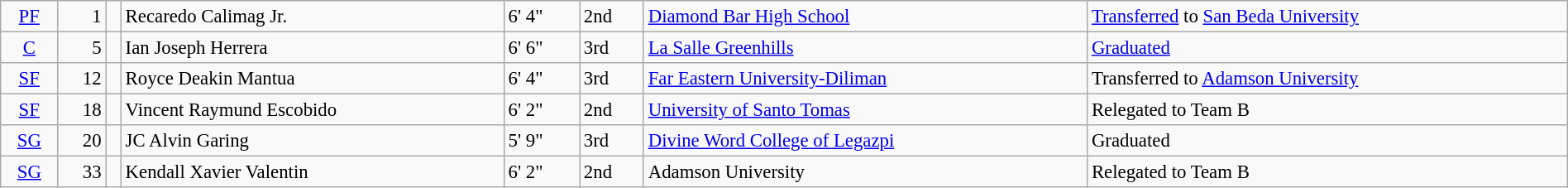<table class=wikitable width=100% style=font-size:95%>
<tr>
<td align=center><a href='#'>PF</a></td>
<td align=right>1</td>
<td></td>
<td>Recaredo Calimag Jr.</td>
<td>6' 4"</td>
<td>2nd</td>
<td><a href='#'>Diamond Bar High School</a></td>
<td><a href='#'>Transferred</a> to <a href='#'>San Beda University</a></td>
</tr>
<tr>
<td align=center><a href='#'>C</a></td>
<td align=right>5</td>
<td></td>
<td>Ian Joseph Herrera</td>
<td>6' 6"</td>
<td>3rd</td>
<td><a href='#'>La Salle Greenhills</a></td>
<td><a href='#'>Graduated</a></td>
</tr>
<tr>
<td align=center><a href='#'>SF</a></td>
<td align=right>12</td>
<td></td>
<td>Royce Deakin Mantua</td>
<td>6' 4"</td>
<td>3rd</td>
<td><a href='#'>Far Eastern University-Diliman</a></td>
<td>Transferred to <a href='#'>Adamson University</a></td>
</tr>
<tr>
<td align=center><a href='#'>SF</a></td>
<td align=right>18</td>
<td></td>
<td>Vincent Raymund Escobido</td>
<td>6' 2"</td>
<td>2nd</td>
<td><a href='#'>University of Santo Tomas</a></td>
<td>Relegated to Team B</td>
</tr>
<tr>
<td align=center><a href='#'>SG</a></td>
<td align=right>20</td>
<td></td>
<td>JC Alvin Garing</td>
<td>5' 9"</td>
<td>3rd</td>
<td><a href='#'>Divine Word College of Legazpi</a></td>
<td>Graduated</td>
</tr>
<tr>
<td align=center><a href='#'>SG</a></td>
<td align=right>33</td>
<td></td>
<td>Kendall Xavier Valentin</td>
<td>6' 2"</td>
<td>2nd</td>
<td>Adamson University</td>
<td>Relegated to Team B</td>
</tr>
</table>
